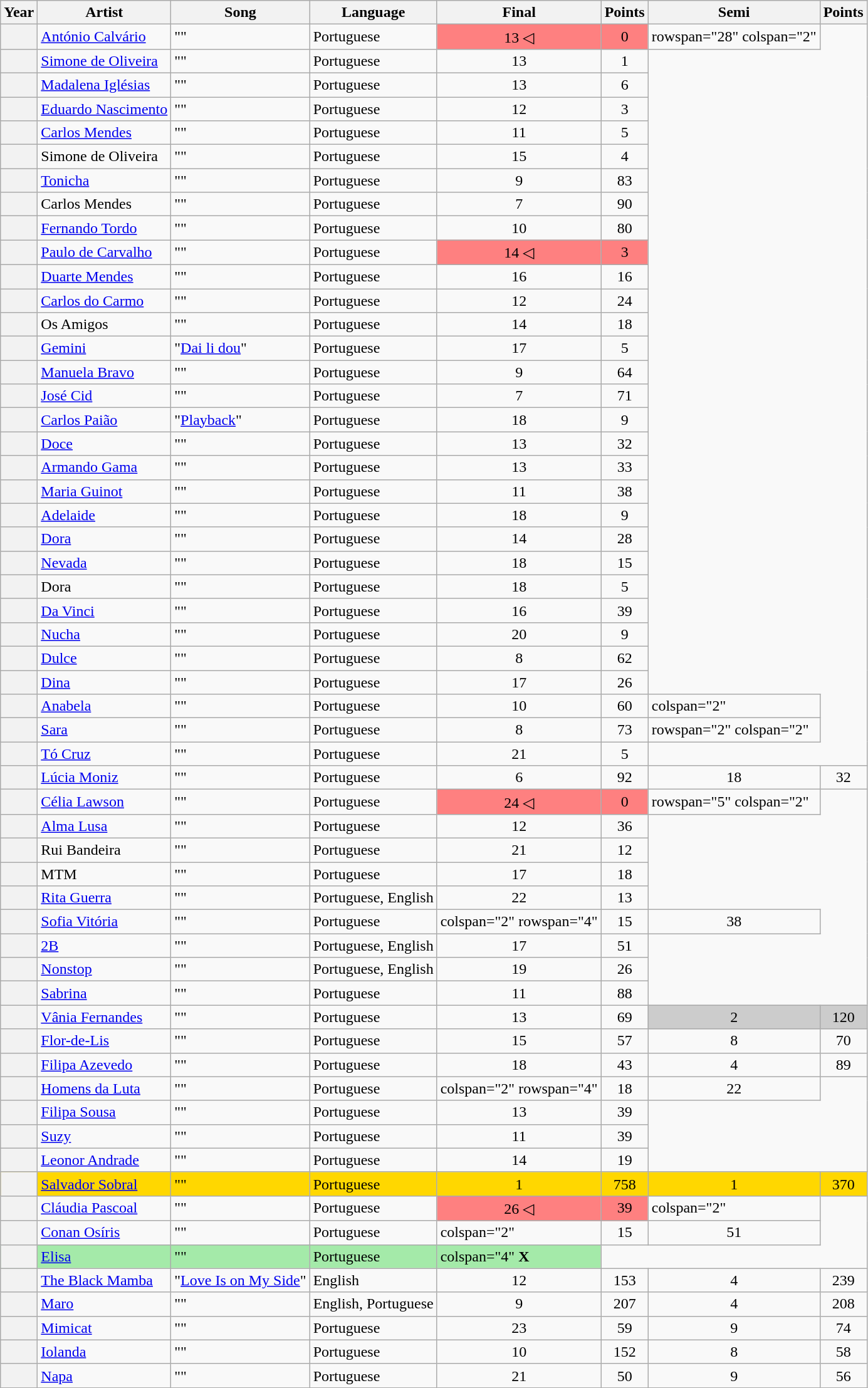<table class="wikitable sortable plainrowheaders">
<tr>
<th scope="col">Year</th>
<th scope="col">Artist</th>
<th scope="col">Song</th>
<th scope="col">Language</th>
<th scope="col" data-sort-type="number">Final</th>
<th scope="col" data-sort-type="number">Points</th>
<th scope="col" data-sort-type="number">Semi</th>
<th scope="col" data-sort-type="number">Points</th>
</tr>
<tr>
<th scope="row" style="text-align:center;"></th>
<td><a href='#'>António Calvário</a></td>
<td>""</td>
<td>Portuguese</td>
<td style="text-align:center; background-color:#FE8080;">13 ◁</td>
<td style="text-align:center; background-color:#FE8080;">0</td>
<td>rowspan="28" colspan="2" </td>
</tr>
<tr>
<th scope="row" style="text-align:center;"></th>
<td><a href='#'>Simone de Oliveira</a></td>
<td>""</td>
<td>Portuguese</td>
<td style="text-align:center;">13</td>
<td style="text-align:center;">1</td>
</tr>
<tr>
<th scope="row" style="text-align:center;"></th>
<td><a href='#'>Madalena Iglésias</a></td>
<td>""</td>
<td>Portuguese</td>
<td style="text-align:center;">13</td>
<td style="text-align:center;">6</td>
</tr>
<tr>
<th scope="row" style="text-align:center;"></th>
<td><a href='#'>Eduardo Nascimento</a></td>
<td>""</td>
<td>Portuguese</td>
<td style="text-align:center;">12</td>
<td style="text-align:center;">3</td>
</tr>
<tr>
<th scope="row" style="text-align:center;"></th>
<td><a href='#'>Carlos Mendes</a></td>
<td>""</td>
<td>Portuguese</td>
<td style="text-align:center;">11</td>
<td style="text-align:center;">5</td>
</tr>
<tr>
<th scope="row" style="text-align:center;"></th>
<td>Simone de Oliveira</td>
<td>""</td>
<td>Portuguese</td>
<td style="text-align:center;">15</td>
<td style="text-align:center;">4</td>
</tr>
<tr>
<th scope="row" style="text-align:center;"></th>
<td><a href='#'>Tonicha</a></td>
<td>""</td>
<td>Portuguese</td>
<td style="text-align:center;">9</td>
<td style="text-align:center;">83</td>
</tr>
<tr>
<th scope="row" style="text-align:center;"></th>
<td>Carlos Mendes</td>
<td>""</td>
<td>Portuguese</td>
<td style="text-align:center;">7</td>
<td style="text-align:center;">90</td>
</tr>
<tr>
<th scope="row" style="text-align:center;"></th>
<td><a href='#'>Fernando Tordo</a></td>
<td>""</td>
<td>Portuguese</td>
<td style="text-align:center;">10</td>
<td style="text-align:center;">80</td>
</tr>
<tr>
<th scope="row" style="text-align:center;"></th>
<td><a href='#'>Paulo de Carvalho</a></td>
<td>""</td>
<td>Portuguese</td>
<td style="text-align:center; background-color:#FE8080;">14 ◁</td>
<td style="text-align:center; background-color:#FE8080;">3</td>
</tr>
<tr>
<th scope="row" style="text-align:center;"></th>
<td><a href='#'>Duarte Mendes</a></td>
<td>""</td>
<td>Portuguese</td>
<td style="text-align:center;">16</td>
<td style="text-align:center;">16</td>
</tr>
<tr>
<th scope="row" style="text-align:center;"></th>
<td><a href='#'>Carlos do Carmo</a></td>
<td>""</td>
<td>Portuguese</td>
<td style="text-align:center;">12</td>
<td style="text-align:center;">24</td>
</tr>
<tr>
<th scope="row" style="text-align:center;"></th>
<td>Os Amigos</td>
<td>""</td>
<td>Portuguese</td>
<td style="text-align:center;">14</td>
<td style="text-align:center;">18</td>
</tr>
<tr>
<th scope="row" style="text-align:center;"></th>
<td><a href='#'>Gemini</a></td>
<td>"<a href='#'>Dai li dou</a>"</td>
<td>Portuguese</td>
<td style="text-align:center;">17</td>
<td style="text-align:center;">5</td>
</tr>
<tr>
<th scope="row" style="text-align:center;"></th>
<td><a href='#'>Manuela Bravo</a></td>
<td>""</td>
<td>Portuguese</td>
<td style="text-align:center;">9</td>
<td style="text-align:center;">64</td>
</tr>
<tr>
<th scope="row" style="text-align:center;"></th>
<td><a href='#'>José Cid</a></td>
<td>""</td>
<td>Portuguese</td>
<td style="text-align:center;">7</td>
<td style="text-align:center;">71</td>
</tr>
<tr>
<th scope="row" style="text-align:center;"></th>
<td><a href='#'>Carlos Paião</a></td>
<td>"<a href='#'>Playback</a>"</td>
<td>Portuguese</td>
<td style="text-align:center;">18</td>
<td style="text-align:center;">9</td>
</tr>
<tr>
<th scope="row" style="text-align:center;"></th>
<td><a href='#'>Doce</a></td>
<td>""</td>
<td>Portuguese</td>
<td style="text-align:center;">13</td>
<td style="text-align:center;">32</td>
</tr>
<tr>
<th scope="row" style="text-align:center;"></th>
<td><a href='#'>Armando Gama</a></td>
<td>""</td>
<td>Portuguese</td>
<td style="text-align:center;">13</td>
<td style="text-align:center;">33</td>
</tr>
<tr>
<th scope="row" style="text-align:center;"></th>
<td><a href='#'>Maria Guinot</a></td>
<td>""</td>
<td>Portuguese</td>
<td style="text-align:center;">11</td>
<td style="text-align:center;">38</td>
</tr>
<tr>
<th scope="row" style="text-align:center;"></th>
<td><a href='#'>Adelaide</a></td>
<td>""</td>
<td>Portuguese</td>
<td style="text-align:center;">18</td>
<td style="text-align:center;">9</td>
</tr>
<tr>
<th scope="row" style="text-align:center;"></th>
<td><a href='#'>Dora</a></td>
<td>""</td>
<td>Portuguese</td>
<td style="text-align:center;">14</td>
<td style="text-align:center;">28</td>
</tr>
<tr>
<th scope="row" style="text-align:center;"></th>
<td><a href='#'>Nevada</a></td>
<td>""</td>
<td>Portuguese</td>
<td style="text-align:center;">18</td>
<td style="text-align:center;">15</td>
</tr>
<tr>
<th scope="row" style="text-align:center;"></th>
<td>Dora</td>
<td>""</td>
<td>Portuguese</td>
<td style="text-align:center;">18</td>
<td style="text-align:center;">5</td>
</tr>
<tr>
<th scope="row" style="text-align:center;"></th>
<td><a href='#'>Da Vinci</a></td>
<td>""</td>
<td>Portuguese</td>
<td style="text-align:center;">16</td>
<td style="text-align:center;">39</td>
</tr>
<tr>
<th scope="row" style="text-align:center;"></th>
<td><a href='#'>Nucha</a></td>
<td>""</td>
<td>Portuguese</td>
<td style="text-align:center;">20</td>
<td style="text-align:center;">9</td>
</tr>
<tr>
<th scope="row" style="text-align:center;"></th>
<td><a href='#'>Dulce</a></td>
<td>""</td>
<td>Portuguese</td>
<td style="text-align:center;">8</td>
<td style="text-align:center;">62</td>
</tr>
<tr>
<th scope="row" style="text-align:center;"></th>
<td><a href='#'>Dina</a></td>
<td>""</td>
<td>Portuguese</td>
<td style="text-align:center;">17</td>
<td style="text-align:center;">26</td>
</tr>
<tr>
<th scope="row" style="text-align:center;"></th>
<td><a href='#'>Anabela</a></td>
<td>""</td>
<td>Portuguese</td>
<td style="text-align:center;">10</td>
<td style="text-align:center;">60</td>
<td>colspan="2" </td>
</tr>
<tr>
<th scope="row" style="text-align:center;"></th>
<td><a href='#'>Sara</a></td>
<td>""</td>
<td>Portuguese</td>
<td style="text-align:center;">8</td>
<td style="text-align:center;">73</td>
<td>rowspan="2" colspan="2" </td>
</tr>
<tr>
<th scope="row" style="text-align:center;"></th>
<td><a href='#'>Tó Cruz</a></td>
<td>""</td>
<td>Portuguese</td>
<td style="text-align:center;">21</td>
<td style="text-align:center;">5</td>
</tr>
<tr>
<th scope="row" style="text-align:center;"></th>
<td><a href='#'>Lúcia Moniz</a></td>
<td>""</td>
<td>Portuguese</td>
<td style="text-align:center;">6</td>
<td style="text-align:center;">92</td>
<td style="text-align:center;">18</td>
<td style="text-align:center;">32</td>
</tr>
<tr>
<th scope="row" style="text-align:center;"></th>
<td><a href='#'>Célia Lawson</a></td>
<td>""</td>
<td>Portuguese</td>
<td style="text-align:center; background-color:#FE8080;">24 ◁</td>
<td style="text-align:center; background-color:#FE8080;">0</td>
<td>rowspan="5" colspan="2" </td>
</tr>
<tr>
<th scope="row" style="text-align:center;"></th>
<td><a href='#'>Alma Lusa</a></td>
<td>""</td>
<td>Portuguese</td>
<td style="text-align:center;">12</td>
<td style="text-align:center;">36</td>
</tr>
<tr>
<th scope="row" style="text-align:center;"></th>
<td>Rui Bandeira</td>
<td>""</td>
<td>Portuguese</td>
<td style="text-align:center;">21</td>
<td style="text-align:center;">12</td>
</tr>
<tr>
<th scope="row" style="text-align:center;"></th>
<td>MTM</td>
<td>""</td>
<td>Portuguese</td>
<td style="text-align:center;">17</td>
<td style="text-align:center;">18</td>
</tr>
<tr>
<th scope="row" style="text-align:center;"></th>
<td><a href='#'>Rita Guerra</a></td>
<td>""</td>
<td>Portuguese, English</td>
<td style="text-align:center;">22</td>
<td style="text-align:center;">13</td>
</tr>
<tr>
<th scope="row" style="text-align:center;"></th>
<td><a href='#'>Sofia Vitória</a></td>
<td>""</td>
<td>Portuguese</td>
<td>colspan="2" rowspan="4" </td>
<td style="text-align:center;">15</td>
<td style="text-align:center;">38</td>
</tr>
<tr>
<th scope="row" style="text-align:center;"></th>
<td><a href='#'>2B</a></td>
<td>""</td>
<td>Portuguese, English</td>
<td style="text-align:center;">17</td>
<td style="text-align:center;">51</td>
</tr>
<tr>
<th scope="row" style="text-align:center;"></th>
<td><a href='#'>Nonstop</a></td>
<td>""</td>
<td>Portuguese, English</td>
<td style="text-align:center;">19</td>
<td style="text-align:center;">26</td>
</tr>
<tr>
<th scope="row" style="text-align:center;"></th>
<td><a href='#'>Sabrina</a></td>
<td>""</td>
<td>Portuguese</td>
<td style="text-align:center;">11</td>
<td style="text-align:center;">88</td>
</tr>
<tr>
<th scope="row" style="text-align:center;"></th>
<td><a href='#'>Vânia Fernandes</a></td>
<td>""</td>
<td>Portuguese</td>
<td style="text-align:center;">13</td>
<td style="text-align:center;">69</td>
<td style="text-align:center; background-color:#CCC;">2</td>
<td style="text-align:center; background-color:#CCC;">120</td>
</tr>
<tr>
<th scope="row" style="text-align:center;"></th>
<td><a href='#'>Flor-de-Lis</a></td>
<td>""</td>
<td>Portuguese</td>
<td style="text-align:center;">15</td>
<td style="text-align:center;">57</td>
<td style="text-align:center;">8</td>
<td style="text-align:center;">70</td>
</tr>
<tr>
<th scope="row" style="text-align:center;"></th>
<td><a href='#'>Filipa Azevedo</a></td>
<td>""</td>
<td>Portuguese</td>
<td style="text-align:center;">18</td>
<td style="text-align:center;">43</td>
<td style="text-align:center;">4</td>
<td style="text-align:center;">89</td>
</tr>
<tr>
<th scope="row" style="text-align:center;"></th>
<td><a href='#'>Homens da Luta</a></td>
<td>""</td>
<td>Portuguese</td>
<td>colspan="2" rowspan="4" </td>
<td style="text-align:center;">18</td>
<td style="text-align:center;">22</td>
</tr>
<tr>
<th scope="row" style="text-align:center;"></th>
<td><a href='#'>Filipa Sousa</a></td>
<td>""</td>
<td>Portuguese</td>
<td style="text-align:center;">13</td>
<td style="text-align:center;">39</td>
</tr>
<tr>
<th scope="row" style="text-align:center;"></th>
<td><a href='#'>Suzy</a></td>
<td>""</td>
<td>Portuguese</td>
<td style="text-align:center;">11</td>
<td style="text-align:center;">39</td>
</tr>
<tr>
<th scope="row" style="text-align:center;"></th>
<td><a href='#'>Leonor Andrade</a></td>
<td>""</td>
<td>Portuguese</td>
<td style="text-align:center;">14</td>
<td style="text-align:center;">19</td>
</tr>
<tr style="background-color:#FFD700;">
<th scope="row" style="text-align:center;"></th>
<td><a href='#'>Salvador Sobral</a></td>
<td>""</td>
<td>Portuguese</td>
<td style="text-align:center;">1</td>
<td style="text-align:center;">758</td>
<td style="text-align:center;">1</td>
<td style="text-align:center;">370</td>
</tr>
<tr>
<th scope="row" style="text-align:center;"></th>
<td><a href='#'>Cláudia Pascoal</a></td>
<td>""</td>
<td>Portuguese</td>
<td style="text-align:center; background-color:#FE8080;">26 ◁</td>
<td style="text-align:center; background-color:#FE8080;">39</td>
<td>colspan="2" </td>
</tr>
<tr>
<th scope="row" style="text-align:center;"></th>
<td><a href='#'>Conan Osíris</a></td>
<td>""</td>
<td>Portuguese</td>
<td>colspan="2" </td>
<td style="text-align:center;">15</td>
<td style="text-align:center;">51</td>
</tr>
<tr style="background-color:#A4EAA9;">
<th scope="row" style="text-align:center;"></th>
<td><a href='#'>Elisa</a></td>
<td>""</td>
<td>Portuguese</td>
<td>colspan="4"  <strong>X</strong></td>
</tr>
<tr>
<th scope="row" style="text-align:center;"></th>
<td><a href='#'>The Black Mamba</a></td>
<td>"<a href='#'>Love Is on My Side</a>"</td>
<td>English</td>
<td style="text-align:center;">12</td>
<td style="text-align:center;">153</td>
<td style="text-align:center;">4</td>
<td style="text-align:center;">239</td>
</tr>
<tr>
<th scope="row" style="text-align:center;"></th>
<td><a href='#'>Maro</a></td>
<td>""</td>
<td>English, Portuguese</td>
<td style="text-align:center;">9</td>
<td style="text-align:center;">207</td>
<td style="text-align:center;">4</td>
<td style="text-align:center;">208</td>
</tr>
<tr>
<th scope="row" style="text-align:center;"></th>
<td><a href='#'>Mimicat</a></td>
<td>""</td>
<td>Portuguese</td>
<td style="text-align:center;">23</td>
<td style="text-align:center;">59</td>
<td style="text-align:center;">9</td>
<td style="text-align:center;">74</td>
</tr>
<tr>
<th scope="row" style="text-align:center;"></th>
<td><a href='#'>Iolanda</a></td>
<td>""</td>
<td>Portuguese</td>
<td style="text-align:center;">10</td>
<td style="text-align:center;">152</td>
<td style="text-align:center;">8</td>
<td style="text-align:center;">58</td>
</tr>
<tr>
<th scope="row" style="text-align:center;"></th>
<td><a href='#'>Napa</a></td>
<td>""</td>
<td>Portuguese</td>
<td style="text-align:center;">21</td>
<td style="text-align:center;">50</td>
<td style="text-align:center;">9</td>
<td style="text-align:center;">56</td>
</tr>
</table>
